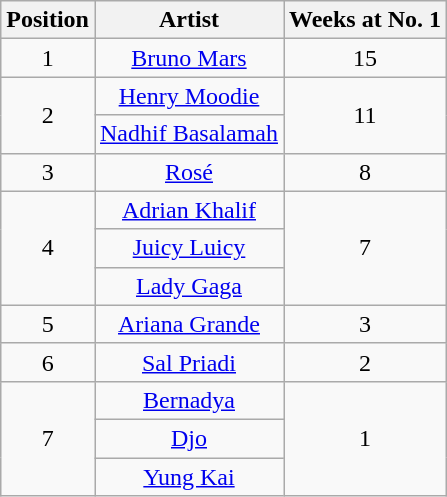<table class="wikitable plainrowheaders" style="text-align:center;">
<tr>
<th scope="col">Position</th>
<th scope="col">Artist</th>
<th scope="col">Weeks at No. 1</th>
</tr>
<tr>
<td>1</td>
<td><a href='#'>Bruno Mars</a></td>
<td>15</td>
</tr>
<tr>
<td rowspan="2">2</td>
<td><a href='#'>Henry Moodie</a></td>
<td rowspan="2">11</td>
</tr>
<tr>
<td><a href='#'>Nadhif Basalamah</a></td>
</tr>
<tr>
<td>3</td>
<td><a href='#'>Rosé</a></td>
<td>8</td>
</tr>
<tr>
<td rowspan="3">4</td>
<td><a href='#'>Adrian Khalif</a></td>
<td rowspan="3">7</td>
</tr>
<tr>
<td><a href='#'>Juicy Luicy</a></td>
</tr>
<tr>
<td><a href='#'>Lady Gaga</a></td>
</tr>
<tr>
<td>5</td>
<td><a href='#'>Ariana Grande</a></td>
<td>3</td>
</tr>
<tr>
<td>6</td>
<td><a href='#'>Sal Priadi</a></td>
<td>2</td>
</tr>
<tr>
<td rowspan="3">7</td>
<td><a href='#'>Bernadya</a></td>
<td rowspan="3">1</td>
</tr>
<tr>
<td><a href='#'>Djo</a></td>
</tr>
<tr>
<td><a href='#'>Yung Kai</a></td>
</tr>
</table>
